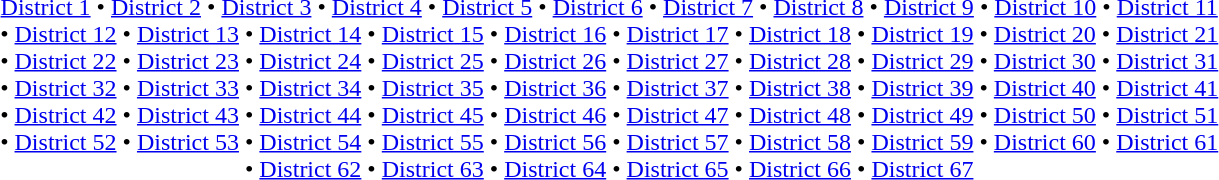<table id=toc class=toc summary=Contents style="width:65%">
<tr>
<td align=center><br><a href='#'>District 1</a> • <a href='#'>District 2</a> • <a href='#'>District 3</a> • <a href='#'>District 4</a> • <a href='#'>District 5</a> • <a href='#'>District 6</a> • <a href='#'>District 7</a> • <a href='#'>District 8</a> • <a href='#'>District 9</a> • <a href='#'>District 10</a> • <a href='#'>District 11</a> • <a href='#'>District 12</a> • <a href='#'>District 13</a> • <a href='#'>District 14</a> • <a href='#'>District 15</a> • <a href='#'>District 16</a> • <a href='#'>District 17</a> • <a href='#'>District 18</a> • <a href='#'>District 19</a> • <a href='#'>District 20</a> • <a href='#'>District 21</a> • <a href='#'>District 22</a> • <a href='#'>District 23</a> • <a href='#'>District 24</a> • <a href='#'>District 25</a> • <a href='#'>District 26</a> • <a href='#'>District 27</a> • <a href='#'>District 28</a> • <a href='#'>District 29</a> • <a href='#'>District 30</a> • <a href='#'>District 31</a> • <a href='#'>District 32</a> • <a href='#'>District 33</a> • <a href='#'>District 34</a> • <a href='#'>District 35</a> • <a href='#'>District 36</a> • <a href='#'>District 37</a> • <a href='#'>District 38</a> • <a href='#'>District 39</a> • <a href='#'>District 40</a> • <a href='#'>District 41</a> • <a href='#'>District 42</a> • <a href='#'>District 43</a> • <a href='#'>District 44</a> • <a href='#'>District 45</a> • <a href='#'>District 46</a> • <a href='#'>District 47</a> • <a href='#'>District 48</a> • <a href='#'>District 49</a> • <a href='#'>District 50</a> • <a href='#'>District 51</a> • <a href='#'>District 52</a> • <a href='#'>District 53</a> • <a href='#'>District 54</a> • <a href='#'>District 55</a> • <a href='#'>District 56</a> • <a href='#'>District 57</a> • <a href='#'>District 58</a> • <a href='#'>District 59</a> • <a href='#'>District 60</a> • <a href='#'>District 61</a> • <a href='#'>District 62</a> • <a href='#'>District 63</a> • <a href='#'>District 64</a> • <a href='#'>District 65</a> • <a href='#'>District 66</a> • <a href='#'>District 67</a> </td>
</tr>
</table>
